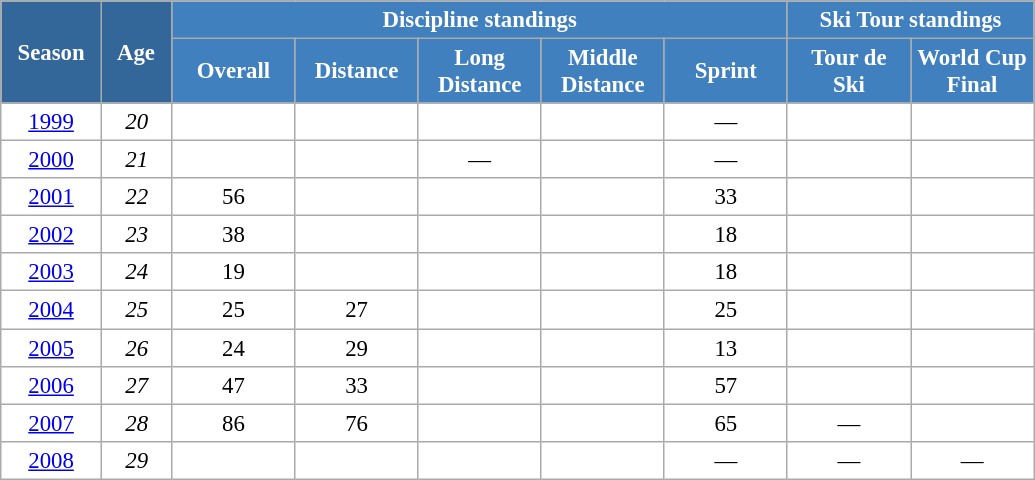<table class="wikitable" style="font-size:95%; text-align:center; border:grey solid 1px; border-collapse:collapse; background:#ffffff;">
<tr>
<th style="background-color:#369; color:white; width:60px;" rowspan="2"> Season </th>
<th style="background-color:#369; color:white; width:40px;" rowspan="2"> Age </th>
<th style="background-color:#4180be; color:white;" colspan="5">Discipline standings</th>
<th style="background-color:#4180be; color:white;" colspan="2">Ski Tour standings</th>
</tr>
<tr>
<th style="background-color:#4180be; color:white; width:75px;">Overall</th>
<th style="background-color:#4180be; color:white; width:75px;">Distance</th>
<th style="background-color:#4180be; color:white; width:75px;">Long Distance</th>
<th style="background-color:#4180be; color:white; width:75px;">Middle Distance</th>
<th style="background-color:#4180be; color:white; width:75px;">Sprint</th>
<th style="background-color:#4180be; color:white; width:75px;">Tour de<br>Ski</th>
<th style="background-color:#4180be; color:white; width:75px;">World Cup<br>Final</th>
</tr>
<tr>
<td><a href='#'>1999</a></td>
<td><em>20</em></td>
<td></td>
<td></td>
<td></td>
<td></td>
<td>—</td>
<td></td>
<td></td>
</tr>
<tr>
<td><a href='#'>2000</a></td>
<td><em>21</em></td>
<td></td>
<td></td>
<td>—</td>
<td></td>
<td>—</td>
<td></td>
<td></td>
</tr>
<tr>
<td><a href='#'>2001</a></td>
<td><em>22</em></td>
<td>56</td>
<td></td>
<td></td>
<td></td>
<td>33</td>
<td></td>
<td></td>
</tr>
<tr>
<td><a href='#'>2002</a></td>
<td><em>23</em></td>
<td>38</td>
<td></td>
<td></td>
<td></td>
<td>18</td>
<td></td>
<td></td>
</tr>
<tr>
<td><a href='#'>2003</a></td>
<td><em>24</em></td>
<td>19</td>
<td></td>
<td></td>
<td></td>
<td>18</td>
<td></td>
<td></td>
</tr>
<tr>
<td><a href='#'>2004</a></td>
<td><em>25</em></td>
<td>25</td>
<td>27</td>
<td></td>
<td></td>
<td>25</td>
<td></td>
<td></td>
</tr>
<tr>
<td><a href='#'>2005</a></td>
<td><em>26</em></td>
<td>24</td>
<td>29</td>
<td></td>
<td></td>
<td>13</td>
<td></td>
<td></td>
</tr>
<tr>
<td><a href='#'>2006</a></td>
<td><em>27</em></td>
<td>47</td>
<td>33</td>
<td></td>
<td></td>
<td>57</td>
<td></td>
<td></td>
</tr>
<tr>
<td><a href='#'>2007</a></td>
<td><em>28</em></td>
<td>86</td>
<td>76</td>
<td></td>
<td></td>
<td>65</td>
<td>—</td>
<td></td>
</tr>
<tr>
<td><a href='#'>2008</a></td>
<td><em>29</em></td>
<td></td>
<td></td>
<td></td>
<td></td>
<td>—</td>
<td>—</td>
<td>—</td>
</tr>
</table>
